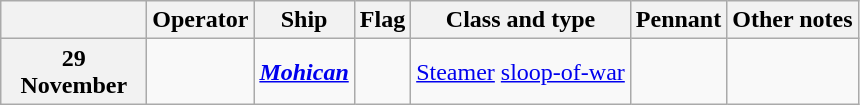<table Class="wikitable">
<tr>
<th width="90"></th>
<th>Operator</th>
<th>Ship</th>
<th>Flag</th>
<th>Class and type</th>
<th>Pennant</th>
<th>Other notes</th>
</tr>
<tr ---->
<th>29 November</th>
<td></td>
<td><a href='#'><strong><em>Mohican</em></strong></a></td>
<td></td>
<td><a href='#'>Steamer</a> <a href='#'>sloop-of-war</a></td>
<td></td>
<td></td>
</tr>
</table>
